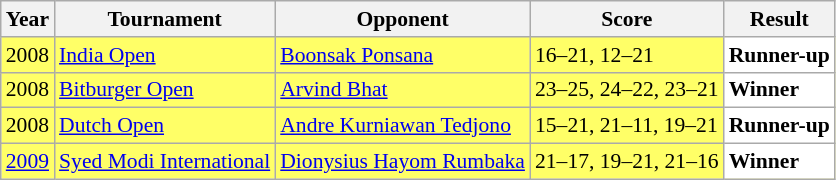<table class="sortable wikitable" style="font-size: 90%;">
<tr>
<th>Year</th>
<th>Tournament</th>
<th>Opponent</th>
<th>Score</th>
<th>Result</th>
</tr>
<tr style="background:#FFFF67">
<td align="center">2008</td>
<td align="left"><a href='#'>India Open</a></td>
<td align="left"> <a href='#'>Boonsak Ponsana</a></td>
<td align="left">16–21, 12–21</td>
<td style="text-align:left; background:white"> <strong>Runner-up</strong></td>
</tr>
<tr style="background:#FFFF67">
<td align="center">2008</td>
<td align="left"><a href='#'>Bitburger Open</a></td>
<td align="left"> <a href='#'>Arvind Bhat</a></td>
<td align="left">23–25, 24–22, 23–21</td>
<td style="text-align:left; background:white"> <strong>Winner</strong></td>
</tr>
<tr style="background:#FFFF67">
<td align="center">2008</td>
<td align="left"><a href='#'>Dutch Open</a></td>
<td align="left"> <a href='#'>Andre Kurniawan Tedjono</a></td>
<td align="left">15–21, 21–11, 19–21</td>
<td style="text-align:left; background:white"> <strong>Runner-up</strong></td>
</tr>
<tr style="background:#FFFF67">
<td align="center"><a href='#'>2009</a></td>
<td align="left"><a href='#'>Syed Modi International</a></td>
<td align="left"> <a href='#'>Dionysius Hayom Rumbaka</a></td>
<td align="left">21–17, 19–21, 21–16</td>
<td style="text-align:left; background:white"> <strong>Winner</strong></td>
</tr>
</table>
